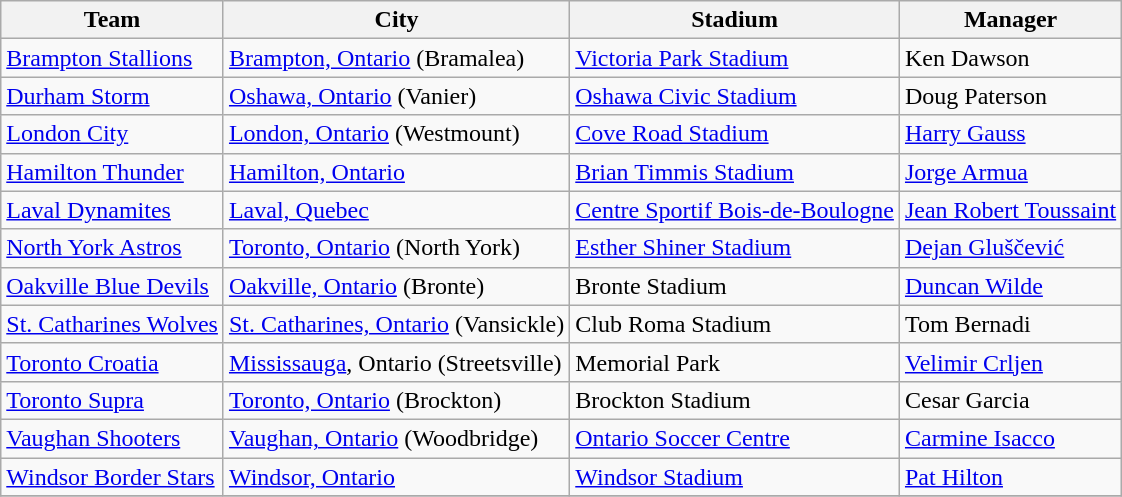<table class="wikitable sortable">
<tr>
<th>Team</th>
<th>City</th>
<th>Stadium</th>
<th>Manager</th>
</tr>
<tr>
<td><a href='#'>Brampton Stallions</a></td>
<td><a href='#'>Brampton, Ontario</a> (Bramalea)</td>
<td><a href='#'>Victoria Park Stadium</a></td>
<td>Ken Dawson</td>
</tr>
<tr>
<td><a href='#'>Durham Storm</a></td>
<td><a href='#'>Oshawa, Ontario</a> (Vanier)</td>
<td><a href='#'>Oshawa Civic Stadium</a></td>
<td>Doug Paterson</td>
</tr>
<tr>
<td><a href='#'>London City</a></td>
<td><a href='#'>London, Ontario</a> (Westmount)</td>
<td><a href='#'>Cove Road Stadium</a></td>
<td><a href='#'>Harry Gauss</a></td>
</tr>
<tr>
<td><a href='#'>Hamilton Thunder</a></td>
<td><a href='#'>Hamilton, Ontario</a></td>
<td><a href='#'>Brian Timmis Stadium</a></td>
<td><a href='#'>Jorge Armua</a></td>
</tr>
<tr>
<td><a href='#'>Laval Dynamites</a></td>
<td><a href='#'>Laval, Quebec</a></td>
<td><a href='#'>Centre Sportif Bois-de-Boulogne</a></td>
<td><a href='#'>Jean Robert Toussaint</a></td>
</tr>
<tr>
<td><a href='#'>North York Astros</a></td>
<td><a href='#'>Toronto, Ontario</a> (North York)</td>
<td><a href='#'>Esther Shiner Stadium</a></td>
<td><a href='#'>Dejan Gluščević</a></td>
</tr>
<tr>
<td><a href='#'>Oakville Blue Devils</a></td>
<td><a href='#'>Oakville, Ontario</a> (Bronte)</td>
<td>Bronte Stadium</td>
<td><a href='#'>Duncan Wilde</a></td>
</tr>
<tr>
<td><a href='#'>St. Catharines Wolves</a></td>
<td><a href='#'>St. Catharines, Ontario</a> (Vansickle)</td>
<td>Club Roma Stadium</td>
<td>Tom Bernadi</td>
</tr>
<tr>
<td><a href='#'>Toronto Croatia</a></td>
<td><a href='#'>Mississauga</a>, Ontario (Streetsville)</td>
<td>Memorial Park</td>
<td><a href='#'>Velimir Crljen</a></td>
</tr>
<tr>
<td><a href='#'>Toronto Supra</a></td>
<td><a href='#'>Toronto, Ontario</a> (Brockton)</td>
<td>Brockton Stadium</td>
<td>Cesar Garcia</td>
</tr>
<tr>
<td><a href='#'>Vaughan Shooters</a></td>
<td><a href='#'>Vaughan, Ontario</a> (Woodbridge)</td>
<td><a href='#'>Ontario Soccer Centre</a></td>
<td><a href='#'>Carmine Isacco</a></td>
</tr>
<tr>
<td><a href='#'>Windsor Border Stars</a></td>
<td><a href='#'>Windsor, Ontario</a></td>
<td><a href='#'>Windsor Stadium</a></td>
<td><a href='#'>Pat Hilton</a></td>
</tr>
<tr>
</tr>
</table>
